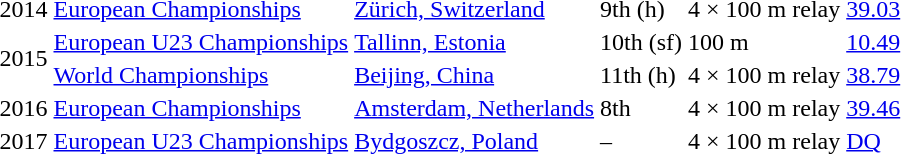<table>
<tr>
<td>2014</td>
<td><a href='#'>European Championships</a></td>
<td><a href='#'>Zürich, Switzerland</a></td>
<td>9th (h)</td>
<td>4 × 100 m relay</td>
<td><a href='#'>39.03</a></td>
</tr>
<tr>
<td rowspan=2>2015</td>
<td><a href='#'>European U23 Championships</a></td>
<td><a href='#'>Tallinn, Estonia</a></td>
<td>10th (sf)</td>
<td>100 m</td>
<td><a href='#'>10.49</a></td>
</tr>
<tr>
<td><a href='#'>World Championships</a></td>
<td><a href='#'>Beijing, China</a></td>
<td>11th (h)</td>
<td>4 × 100 m relay</td>
<td><a href='#'>38.79</a></td>
</tr>
<tr>
<td>2016</td>
<td><a href='#'>European Championships</a></td>
<td><a href='#'>Amsterdam, Netherlands</a></td>
<td>8th</td>
<td>4 × 100 m relay</td>
<td><a href='#'>39.46</a></td>
</tr>
<tr>
<td>2017</td>
<td><a href='#'>European U23 Championships</a></td>
<td><a href='#'>Bydgoszcz, Poland</a></td>
<td>–</td>
<td>4 × 100 m relay</td>
<td><a href='#'>DQ</a></td>
</tr>
</table>
